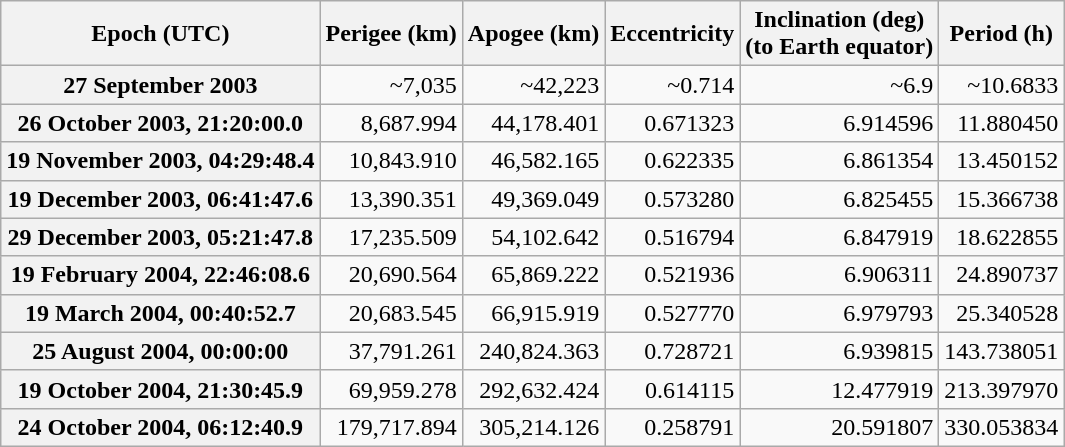<table class="wikitable">
<tr>
<th abbr="Epoch">Epoch (UTC)</th>
<th abbr="Perigee">Perigee (km)</th>
<th abbr="Apogee">Apogee (km)</th>
<th>Eccentricity</th>
<th abbr="Inclination">Inclination (deg)<br>(to Earth equator)</th>
<th abbr="Period">Period (h)</th>
</tr>
<tr>
<th>27 September 2003</th>
<td align="right">~7,035</td>
<td align="right">~42,223</td>
<td align="right">~0.714</td>
<td align="right">~6.9</td>
<td align="right">~10.6833</td>
</tr>
<tr>
<th>26 October 2003, 21:20:00.0</th>
<td align="right">8,687.994</td>
<td align="right">44,178.401</td>
<td align="right">0.671323</td>
<td align="right">6.914596</td>
<td align="right">11.880450</td>
</tr>
<tr>
<th>19 November 2003, 04:29:48.4</th>
<td align="right">10,843.910</td>
<td align="right">46,582.165</td>
<td align="right">0.622335</td>
<td align="right">6.861354</td>
<td align="right">13.450152</td>
</tr>
<tr>
<th>19 December 2003, 06:41:47.6</th>
<td align="right">13,390.351</td>
<td align="right">49,369.049</td>
<td align="right">0.573280</td>
<td align="right">6.825455</td>
<td align="right">15.366738</td>
</tr>
<tr>
<th>29 December 2003, 05:21:47.8</th>
<td align="right">17,235.509</td>
<td align="right">54,102.642</td>
<td align="right">0.516794</td>
<td align="right">6.847919</td>
<td align="right">18.622855</td>
</tr>
<tr>
<th>19 February 2004, 22:46:08.6</th>
<td align="right">20,690.564</td>
<td align="right">65,869.222</td>
<td align="right">0.521936</td>
<td align="right">6.906311</td>
<td align="right">24.890737</td>
</tr>
<tr>
<th>19 March 2004, 00:40:52.7</th>
<td align="right">20,683.545</td>
<td align="right">66,915.919</td>
<td align="right">0.527770</td>
<td align="right">6.979793</td>
<td align="right">25.340528</td>
</tr>
<tr>
<th>25 August 2004, 00:00:00</th>
<td align="right">37,791.261</td>
<td align="right">240,824.363</td>
<td align="right">0.728721</td>
<td align="right">6.939815</td>
<td align="right">143.738051</td>
</tr>
<tr>
<th>19 October 2004, 21:30:45.9</th>
<td align="right">69,959.278</td>
<td align="right">292,632.424</td>
<td align="right">0.614115</td>
<td align="right">12.477919</td>
<td align="right">213.397970</td>
</tr>
<tr>
<th>24 October 2004, 06:12:40.9</th>
<td align="right">179,717.894</td>
<td align="right">305,214.126</td>
<td align="right">0.258791</td>
<td align="right">20.591807</td>
<td align="right">330.053834</td>
</tr>
</table>
